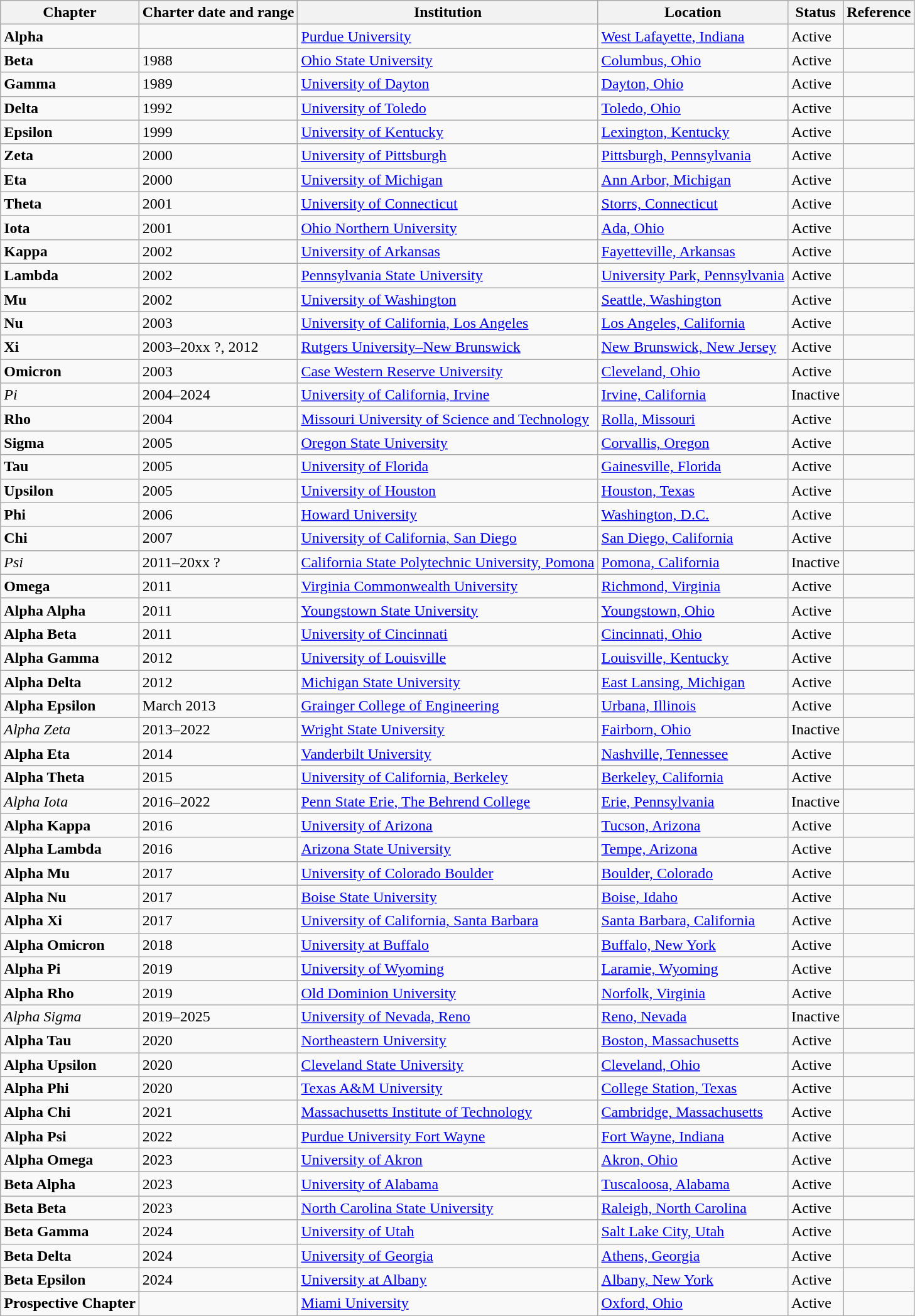<table class="wikitable sortable" border="1">
<tr>
<th>Chapter</th>
<th>Charter date and range</th>
<th>Institution</th>
<th>Location</th>
<th>Status</th>
<th>Reference</th>
</tr>
<tr>
<td><strong>Alpha</strong></td>
<td></td>
<td><a href='#'>Purdue University</a></td>
<td><a href='#'>West Lafayette, Indiana</a></td>
<td>Active</td>
<td></td>
</tr>
<tr>
<td><strong>Beta</strong></td>
<td>1988</td>
<td><a href='#'>Ohio State University</a></td>
<td><a href='#'>Columbus, Ohio</a></td>
<td>Active</td>
<td></td>
</tr>
<tr>
<td><strong>Gamma</strong></td>
<td>1989</td>
<td><a href='#'>University of Dayton</a></td>
<td><a href='#'>Dayton, Ohio</a></td>
<td>Active</td>
<td></td>
</tr>
<tr>
<td><strong>Delta</strong></td>
<td>1992</td>
<td><a href='#'>University of Toledo</a></td>
<td><a href='#'>Toledo, Ohio</a></td>
<td>Active</td>
<td></td>
</tr>
<tr>
<td><strong>Epsilon</strong></td>
<td>1999</td>
<td><a href='#'>University of Kentucky</a></td>
<td><a href='#'>Lexington, Kentucky</a></td>
<td>Active</td>
<td></td>
</tr>
<tr>
<td><strong>Zeta</strong></td>
<td>2000</td>
<td><a href='#'>University of Pittsburgh</a></td>
<td><a href='#'>Pittsburgh, Pennsylvania</a></td>
<td>Active</td>
<td></td>
</tr>
<tr>
<td><strong>Eta</strong></td>
<td>2000</td>
<td><a href='#'>University of Michigan</a></td>
<td><a href='#'>Ann Arbor, Michigan</a></td>
<td>Active</td>
<td></td>
</tr>
<tr>
<td><strong>Theta</strong></td>
<td>2001</td>
<td><a href='#'>University of Connecticut</a></td>
<td><a href='#'>Storrs, Connecticut</a></td>
<td>Active</td>
<td></td>
</tr>
<tr>
<td><strong>Iota</strong></td>
<td>2001</td>
<td><a href='#'>Ohio Northern University</a></td>
<td><a href='#'>Ada, Ohio</a></td>
<td>Active</td>
<td></td>
</tr>
<tr>
<td><strong>Kappa</strong></td>
<td>2002</td>
<td><a href='#'>University of Arkansas</a></td>
<td><a href='#'>Fayetteville, Arkansas</a></td>
<td>Active</td>
<td></td>
</tr>
<tr>
<td><strong>Lambda</strong></td>
<td>2002</td>
<td><a href='#'>Pennsylvania State University</a></td>
<td><a href='#'>University Park, Pennsylvania</a></td>
<td>Active</td>
<td></td>
</tr>
<tr>
<td><strong>Mu</strong></td>
<td>2002</td>
<td><a href='#'>University of Washington</a></td>
<td><a href='#'>Seattle, Washington</a></td>
<td>Active</td>
<td></td>
</tr>
<tr>
<td><strong>Nu</strong></td>
<td>2003</td>
<td><a href='#'>University of California, Los Angeles</a></td>
<td><a href='#'>Los Angeles, California</a></td>
<td>Active</td>
<td></td>
</tr>
<tr>
<td><strong>Xi</strong></td>
<td>2003–20xx ?, 2012</td>
<td><a href='#'>Rutgers University–New Brunswick</a></td>
<td><a href='#'>New Brunswick, New Jersey</a></td>
<td>Active</td>
<td></td>
</tr>
<tr>
<td><strong>Omicron</strong></td>
<td>2003</td>
<td><a href='#'>Case Western Reserve University</a></td>
<td><a href='#'>Cleveland, Ohio</a></td>
<td>Active</td>
<td></td>
</tr>
<tr>
<td><em>Pi</em></td>
<td>2004–2024</td>
<td><a href='#'>University of California, Irvine</a></td>
<td><a href='#'>Irvine, California</a></td>
<td>Inactive</td>
<td></td>
</tr>
<tr>
<td><strong>Rho</strong></td>
<td>2004</td>
<td><a href='#'>Missouri University of Science and Technology</a></td>
<td><a href='#'>Rolla, Missouri</a></td>
<td>Active</td>
<td></td>
</tr>
<tr>
<td><strong>Sigma</strong></td>
<td>2005</td>
<td><a href='#'>Oregon State University</a></td>
<td><a href='#'>Corvallis, Oregon</a></td>
<td>Active</td>
<td></td>
</tr>
<tr>
<td><strong>Tau</strong></td>
<td>2005</td>
<td><a href='#'>University of Florida</a></td>
<td><a href='#'>Gainesville, Florida</a></td>
<td>Active</td>
<td></td>
</tr>
<tr>
<td><strong>Upsilon</strong></td>
<td>2005</td>
<td><a href='#'>University of Houston</a></td>
<td><a href='#'>Houston, Texas</a></td>
<td>Active</td>
<td></td>
</tr>
<tr>
<td><strong>Phi</strong></td>
<td>2006</td>
<td><a href='#'>Howard University</a></td>
<td><a href='#'>Washington, D.C.</a></td>
<td>Active</td>
<td></td>
</tr>
<tr>
<td><strong>Chi</strong></td>
<td>2007</td>
<td><a href='#'>University of California, San Diego</a></td>
<td><a href='#'>San Diego, California</a></td>
<td>Active</td>
<td></td>
</tr>
<tr>
<td><em>Psi</em></td>
<td>2011–20xx ?</td>
<td><a href='#'>California State Polytechnic University, Pomona</a></td>
<td><a href='#'>Pomona, California</a></td>
<td>Inactive</td>
<td></td>
</tr>
<tr>
<td><strong>Omega</strong></td>
<td>2011</td>
<td><a href='#'>Virginia Commonwealth University</a></td>
<td><a href='#'>Richmond, Virginia</a></td>
<td>Active</td>
<td></td>
</tr>
<tr>
<td><strong>Alpha Alpha</strong></td>
<td>2011</td>
<td><a href='#'>Youngstown State University</a></td>
<td><a href='#'>Youngstown, Ohio</a></td>
<td>Active</td>
<td></td>
</tr>
<tr>
<td><strong>Alpha Beta</strong></td>
<td>2011</td>
<td><a href='#'>University of Cincinnati</a></td>
<td><a href='#'>Cincinnati, Ohio</a></td>
<td>Active</td>
<td></td>
</tr>
<tr>
<td><strong>Alpha Gamma</strong></td>
<td>2012</td>
<td><a href='#'>University of Louisville</a></td>
<td><a href='#'>Louisville, Kentucky</a></td>
<td>Active</td>
<td></td>
</tr>
<tr>
<td><strong>Alpha Delta</strong></td>
<td>2012</td>
<td><a href='#'>Michigan State University</a></td>
<td><a href='#'>East Lansing, Michigan</a></td>
<td>Active</td>
<td></td>
</tr>
<tr>
<td><strong>Alpha Epsilon</strong></td>
<td>March 2013</td>
<td><a href='#'>Grainger College of Engineering</a></td>
<td><a href='#'>Urbana, Illinois</a></td>
<td>Active</td>
<td></td>
</tr>
<tr>
<td><em>Alpha Zeta</em></td>
<td>2013–2022</td>
<td><a href='#'>Wright State University</a></td>
<td><a href='#'>Fairborn, Ohio</a></td>
<td>Inactive</td>
<td></td>
</tr>
<tr>
<td><strong>Alpha Eta</strong></td>
<td>2014</td>
<td><a href='#'>Vanderbilt University</a></td>
<td><a href='#'>Nashville, Tennessee</a></td>
<td>Active</td>
<td></td>
</tr>
<tr>
<td><strong>Alpha Theta</strong></td>
<td>2015</td>
<td><a href='#'>University of California, Berkeley</a></td>
<td><a href='#'>Berkeley, California</a></td>
<td>Active</td>
<td></td>
</tr>
<tr>
<td><em>Alpha Iota</em></td>
<td>2016–2022</td>
<td><a href='#'>Penn State Erie, The Behrend College</a></td>
<td><a href='#'>Erie, Pennsylvania</a></td>
<td>Inactive</td>
<td></td>
</tr>
<tr>
<td><strong>Alpha Kappa</strong></td>
<td>2016</td>
<td><a href='#'>University of Arizona</a></td>
<td><a href='#'>Tucson, Arizona</a></td>
<td>Active</td>
<td></td>
</tr>
<tr>
<td><strong>Alpha Lambda</strong></td>
<td>2016</td>
<td><a href='#'>Arizona State University</a></td>
<td><a href='#'>Tempe, Arizona</a></td>
<td>Active</td>
<td></td>
</tr>
<tr>
<td><strong>Alpha Mu</strong></td>
<td>2017</td>
<td><a href='#'>University of Colorado Boulder</a></td>
<td><a href='#'>Boulder, Colorado</a></td>
<td>Active</td>
<td></td>
</tr>
<tr>
<td><strong>Alpha Nu</strong></td>
<td>2017</td>
<td><a href='#'>Boise State University</a></td>
<td><a href='#'>Boise, Idaho</a></td>
<td>Active</td>
<td></td>
</tr>
<tr>
<td><strong>Alpha Xi</strong></td>
<td>2017</td>
<td><a href='#'>University of California, Santa Barbara</a></td>
<td><a href='#'>Santa Barbara, California</a></td>
<td>Active</td>
<td></td>
</tr>
<tr>
<td><strong>Alpha Omicron</strong></td>
<td>2018</td>
<td><a href='#'>University at Buffalo</a></td>
<td><a href='#'>Buffalo, New York</a></td>
<td>Active</td>
<td></td>
</tr>
<tr>
<td><strong>Alpha Pi</strong></td>
<td>2019</td>
<td><a href='#'>University of Wyoming</a></td>
<td><a href='#'>Laramie, Wyoming</a></td>
<td>Active</td>
<td></td>
</tr>
<tr>
<td><strong>Alpha Rho</strong></td>
<td>2019</td>
<td><a href='#'>Old Dominion University</a></td>
<td><a href='#'>Norfolk, Virginia</a></td>
<td>Active</td>
<td></td>
</tr>
<tr>
<td><em>Alpha Sigma</em></td>
<td>2019–2025</td>
<td><a href='#'>University of Nevada, Reno</a></td>
<td><a href='#'>Reno, Nevada</a></td>
<td>Inactive</td>
<td></td>
</tr>
<tr>
<td><strong>Alpha Tau</strong></td>
<td>2020</td>
<td><a href='#'>Northeastern University</a></td>
<td><a href='#'>Boston, Massachusetts</a></td>
<td>Active</td>
<td></td>
</tr>
<tr>
<td><strong>Alpha Upsilon</strong></td>
<td>2020</td>
<td><a href='#'>Cleveland State University</a></td>
<td><a href='#'>Cleveland, Ohio</a></td>
<td>Active</td>
<td></td>
</tr>
<tr>
<td><strong>Alpha Phi</strong></td>
<td>2020</td>
<td><a href='#'>Texas A&M University</a></td>
<td><a href='#'>College Station, Texas</a></td>
<td>Active</td>
<td></td>
</tr>
<tr>
<td><strong>Alpha Chi</strong></td>
<td>2021</td>
<td><a href='#'>Massachusetts Institute of Technology</a></td>
<td><a href='#'>Cambridge, Massachusetts</a></td>
<td>Active</td>
<td></td>
</tr>
<tr>
<td><strong>Alpha Psi</strong></td>
<td>2022</td>
<td><a href='#'>Purdue University Fort Wayne</a></td>
<td><a href='#'>Fort Wayne, Indiana</a></td>
<td>Active</td>
<td></td>
</tr>
<tr>
<td><strong>Alpha Omega</strong></td>
<td>2023</td>
<td><a href='#'>University of Akron</a></td>
<td><a href='#'>Akron, Ohio</a></td>
<td>Active</td>
<td></td>
</tr>
<tr>
<td><strong>Beta Alpha</strong></td>
<td>2023</td>
<td><a href='#'>University of Alabama</a></td>
<td><a href='#'>Tuscaloosa, Alabama</a></td>
<td>Active</td>
<td></td>
</tr>
<tr>
<td><strong>Beta Beta</strong></td>
<td>2023</td>
<td><a href='#'>North Carolina State University</a></td>
<td><a href='#'>Raleigh, North Carolina</a></td>
<td>Active</td>
<td></td>
</tr>
<tr>
<td><strong>Beta Gamma</strong></td>
<td>2024</td>
<td><a href='#'>University of Utah</a></td>
<td><a href='#'>Salt Lake City, Utah</a></td>
<td>Active</td>
<td></td>
</tr>
<tr>
<td><strong>Beta Delta</strong></td>
<td>2024</td>
<td><a href='#'>University of Georgia</a></td>
<td><a href='#'>Athens, Georgia</a></td>
<td>Active</td>
<td></td>
</tr>
<tr>
<td><strong>Beta Epsilon</strong></td>
<td>2024</td>
<td><a href='#'>University at Albany</a></td>
<td><a href='#'>Albany, New York</a></td>
<td>Active</td>
<td></td>
</tr>
<tr>
<td><strong>Prospective Chapter</strong></td>
<td></td>
<td><a href='#'>Miami University</a></td>
<td><a href='#'>Oxford, Ohio</a></td>
<td>Active</td>
<td></td>
</tr>
</table>
